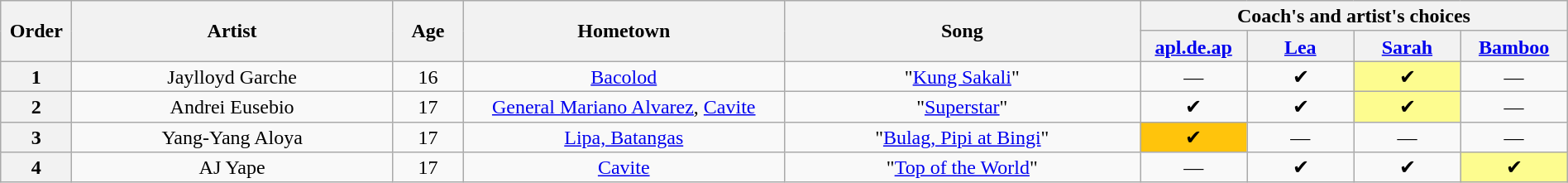<table class="wikitable" style="text-align:center; line-height:17px; width:100%;">
<tr>
<th rowspan="2" scope="col" style="width:04%;">Order</th>
<th rowspan="2" scope="col" style="width:18%;">Artist</th>
<th rowspan="2" scope="col" style="width:04%;">Age</th>
<th rowspan="2" scope="col" style="width:18%;">Hometown</th>
<th rowspan="2" scope="col" style="width:20%;">Song</th>
<th colspan="4" scope="col" style="width:24%;">Coach's and artist's choices</th>
</tr>
<tr>
<th style="width:06%;"><a href='#'>apl.de.ap</a></th>
<th style="width:06%;"><a href='#'>Lea</a></th>
<th style="width:06%;"><a href='#'>Sarah</a></th>
<th style="width:06%;"><a href='#'>Bamboo</a></th>
</tr>
<tr>
<th>1</th>
<td>Jaylloyd Garche</td>
<td>16</td>
<td><a href='#'>Bacolod</a></td>
<td>"<a href='#'>Kung Sakali</a>"</td>
<td>—</td>
<td>✔</td>
<td style="background:#fdfc8f;">✔</td>
<td>—</td>
</tr>
<tr>
<th>2</th>
<td>Andrei Eusebio</td>
<td>17</td>
<td><a href='#'>General Mariano Alvarez</a>, <a href='#'>Cavite</a></td>
<td>"<a href='#'>Superstar</a>"</td>
<td>✔</td>
<td>✔</td>
<td style="background:#fdfc8f;">✔</td>
<td>—</td>
</tr>
<tr>
<th>3</th>
<td>Yang-Yang Aloya</td>
<td>17</td>
<td><a href='#'>Lipa, Batangas</a></td>
<td>"<a href='#'>Bulag, Pipi at Bingi</a>"</td>
<td style="background:#ffc40c;">✔</td>
<td>—</td>
<td>—</td>
<td>—</td>
</tr>
<tr>
<th>4</th>
<td>AJ Yape</td>
<td>17</td>
<td><a href='#'>Cavite</a></td>
<td>"<a href='#'>Top of the World</a>"</td>
<td>—</td>
<td>✔</td>
<td>✔</td>
<td style="background:#fdfc8f;">✔</td>
</tr>
</table>
